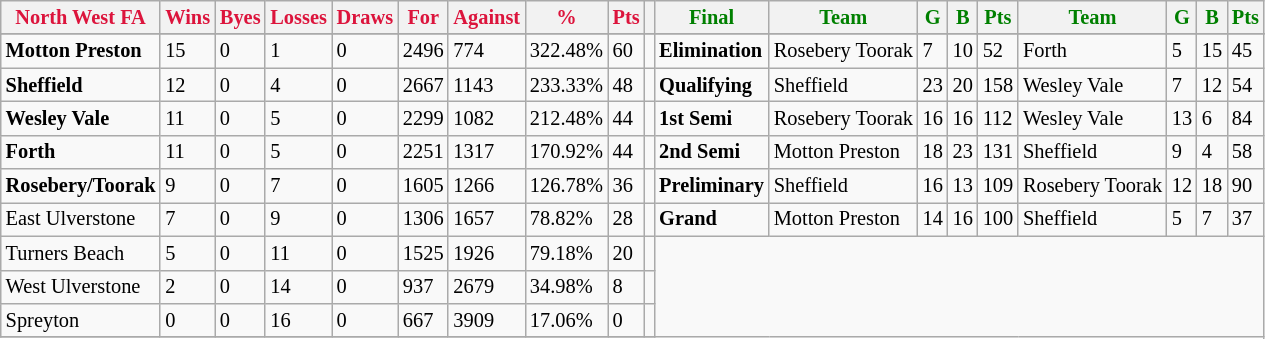<table style="font-size: 85%; text-align: left;" class="wikitable">
<tr>
<th style="color:crimson">North West FA</th>
<th style="color:crimson">Wins</th>
<th style="color:crimson">Byes</th>
<th style="color:crimson">Losses</th>
<th style="color:crimson">Draws</th>
<th style="color:crimson">For</th>
<th style="color:crimson">Against</th>
<th style="color:crimson">%</th>
<th style="color:crimson">Pts</th>
<th></th>
<th style="color:green">Final</th>
<th style="color:green">Team</th>
<th style="color:green">G</th>
<th style="color:green">B</th>
<th style="color:green">Pts</th>
<th style="color:green">Team</th>
<th style="color:green">G</th>
<th style="color:green">B</th>
<th style="color:green">Pts</th>
</tr>
<tr>
</tr>
<tr>
</tr>
<tr>
<td><strong>	Motton Preston	</strong></td>
<td>15</td>
<td>0</td>
<td>1</td>
<td>0</td>
<td>2496</td>
<td>774</td>
<td>322.48%</td>
<td>60</td>
<td></td>
<td><strong>Elimination</strong></td>
<td>Rosebery Toorak</td>
<td>7</td>
<td>10</td>
<td>52</td>
<td>Forth</td>
<td>5</td>
<td>15</td>
<td>45</td>
</tr>
<tr>
<td><strong>	Sheffield	</strong></td>
<td>12</td>
<td>0</td>
<td>4</td>
<td>0</td>
<td>2667</td>
<td>1143</td>
<td>233.33%</td>
<td>48</td>
<td></td>
<td><strong>Qualifying</strong></td>
<td>Sheffield</td>
<td>23</td>
<td>20</td>
<td>158</td>
<td>Wesley Vale</td>
<td>7</td>
<td>12</td>
<td>54</td>
</tr>
<tr>
<td><strong>	Wesley Vale	</strong></td>
<td>11</td>
<td>0</td>
<td>5</td>
<td>0</td>
<td>2299</td>
<td>1082</td>
<td>212.48%</td>
<td>44</td>
<td></td>
<td><strong>1st Semi</strong></td>
<td>Rosebery Toorak</td>
<td>16</td>
<td>16</td>
<td>112</td>
<td>Wesley Vale</td>
<td>13</td>
<td>6</td>
<td>84</td>
</tr>
<tr>
<td><strong>	Forth	</strong></td>
<td>11</td>
<td>0</td>
<td>5</td>
<td>0</td>
<td>2251</td>
<td>1317</td>
<td>170.92%</td>
<td>44</td>
<td></td>
<td><strong>2nd Semi</strong></td>
<td>Motton Preston</td>
<td>18</td>
<td>23</td>
<td>131</td>
<td>Sheffield</td>
<td>9</td>
<td>4</td>
<td>58</td>
</tr>
<tr>
<td><strong>	Rosebery/Toorak	</strong></td>
<td>9</td>
<td>0</td>
<td>7</td>
<td>0</td>
<td>1605</td>
<td>1266</td>
<td>126.78%</td>
<td>36</td>
<td></td>
<td><strong>Preliminary</strong></td>
<td>Sheffield</td>
<td>16</td>
<td>13</td>
<td>109</td>
<td>Rosebery Toorak</td>
<td>12</td>
<td>18</td>
<td>90</td>
</tr>
<tr>
<td>East Ulverstone</td>
<td>7</td>
<td>0</td>
<td>9</td>
<td>0</td>
<td>1306</td>
<td>1657</td>
<td>78.82%</td>
<td>28</td>
<td></td>
<td><strong>Grand</strong></td>
<td>Motton Preston</td>
<td>14</td>
<td>16</td>
<td>100</td>
<td>Sheffield</td>
<td>5</td>
<td>7</td>
<td>37</td>
</tr>
<tr>
<td>Turners Beach</td>
<td>5</td>
<td>0</td>
<td>11</td>
<td>0</td>
<td>1525</td>
<td>1926</td>
<td>79.18%</td>
<td>20</td>
<td></td>
</tr>
<tr>
<td>West Ulverstone</td>
<td>2</td>
<td>0</td>
<td>14</td>
<td>0</td>
<td>937</td>
<td>2679</td>
<td>34.98%</td>
<td>8</td>
<td></td>
</tr>
<tr>
<td>Spreyton</td>
<td>0</td>
<td>0</td>
<td>16</td>
<td>0</td>
<td>667</td>
<td>3909</td>
<td>17.06%</td>
<td>0</td>
<td></td>
</tr>
<tr>
</tr>
</table>
